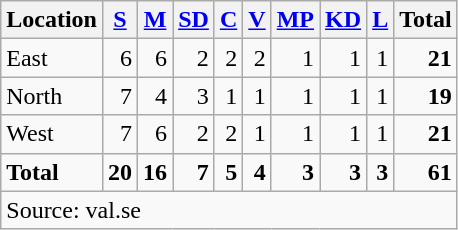<table class="wikitable sortable" style=text-align:right>
<tr>
<th>Location</th>
<th><a href='#'>S</a></th>
<th><a href='#'>M</a></th>
<th><a href='#'>SD</a></th>
<th><a href='#'>C</a></th>
<th><a href='#'>V</a></th>
<th><a href='#'>MP</a></th>
<th><a href='#'>KD</a></th>
<th><a href='#'>L</a></th>
<th>Total</th>
</tr>
<tr>
<td align=left>East</td>
<td>6</td>
<td>6</td>
<td>2</td>
<td>2</td>
<td>2</td>
<td>1</td>
<td>1</td>
<td>1</td>
<td><strong>21</strong></td>
</tr>
<tr>
<td align=left>North</td>
<td>7</td>
<td>4</td>
<td>3</td>
<td>1</td>
<td>1</td>
<td>1</td>
<td>1</td>
<td>1</td>
<td><strong>19</strong></td>
</tr>
<tr>
<td align=left>West</td>
<td>7</td>
<td>6</td>
<td>2</td>
<td>2</td>
<td>1</td>
<td>1</td>
<td>1</td>
<td>1</td>
<td><strong>21</strong></td>
</tr>
<tr>
<td align=left><strong>Total</strong></td>
<td><strong>20</strong></td>
<td><strong>16</strong></td>
<td><strong>7</strong></td>
<td><strong>5</strong></td>
<td><strong>4</strong></td>
<td><strong>3</strong></td>
<td><strong>3</strong></td>
<td><strong>3</strong></td>
<td><strong>61</strong></td>
</tr>
<tr>
<td align=left colspan=10>Source: val.se</td>
</tr>
</table>
